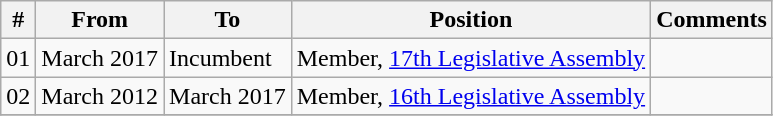<table class="wikitable sortable">
<tr>
<th>#</th>
<th>From</th>
<th>To</th>
<th>Position</th>
<th>Comments</th>
</tr>
<tr>
<td>01</td>
<td>March 2017</td>
<td>Incumbent</td>
<td>Member, <a href='#'>17th Legislative Assembly</a></td>
<td></td>
</tr>
<tr>
<td>02</td>
<td>March 2012</td>
<td>March 2017</td>
<td>Member, <a href='#'>16th Legislative Assembly</a></td>
<td></td>
</tr>
<tr>
</tr>
</table>
